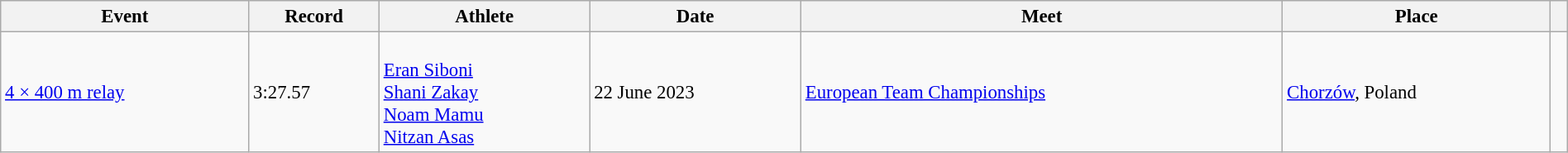<table class="wikitable" style="font-size:95%; width: 100%;">
<tr>
<th>Event</th>
<th>Record</th>
<th>Athlete</th>
<th>Date</th>
<th>Meet</th>
<th>Place</th>
<th></th>
</tr>
<tr>
<td><a href='#'>4 × 400 m relay</a></td>
<td>3:27.57</td>
<td><br><a href='#'>Eran Siboni</a><br><a href='#'>Shani Zakay</a><br><a href='#'>Noam Mamu</a><br><a href='#'>Nitzan Asas</a></td>
<td>22 June 2023</td>
<td><a href='#'>European Team Championships</a></td>
<td><a href='#'>Chorzów</a>, Poland</td>
<td></td>
</tr>
</table>
